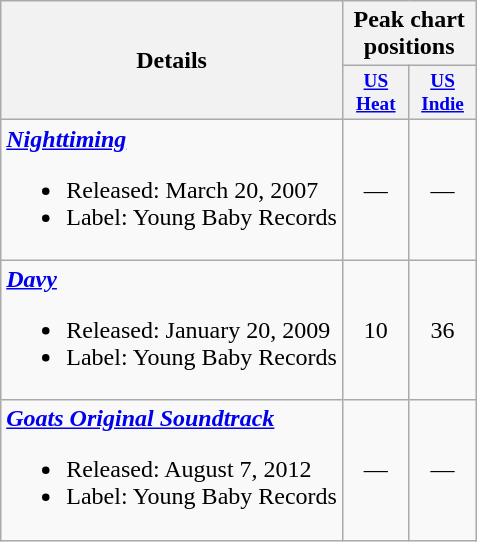<table class="wikitable">
<tr>
<th rowspan="2">Details</th>
<th colspan="2">Peak chart positions</th>
</tr>
<tr>
<th style="width:3em;font-size:80%;"><a href='#'>US Heat</a></th>
<th style="width:3em;font-size:80%;"><a href='#'>US Indie</a></th>
</tr>
<tr>
<td><strong><em><a href='#'>Nighttiming</a></em></strong><br><ul><li>Released: March 20, 2007</li><li>Label: Young Baby Records</li></ul></td>
<td style="text-align:center;">—</td>
<td style="text-align:center;">—</td>
</tr>
<tr>
<td><strong><em><a href='#'>Davy</a></em></strong><br><ul><li>Released: January 20, 2009</li><li>Label: Young Baby Records</li></ul></td>
<td style="text-align:center;">10</td>
<td style="text-align:center;">36</td>
</tr>
<tr>
<td><strong><em><a href='#'>Goats Original Soundtrack</a></em></strong><br><ul><li>Released: August 7, 2012</li><li>Label: Young Baby Records</li></ul></td>
<td style="text-align:center;">—</td>
<td style="text-align:center;">—</td>
</tr>
</table>
